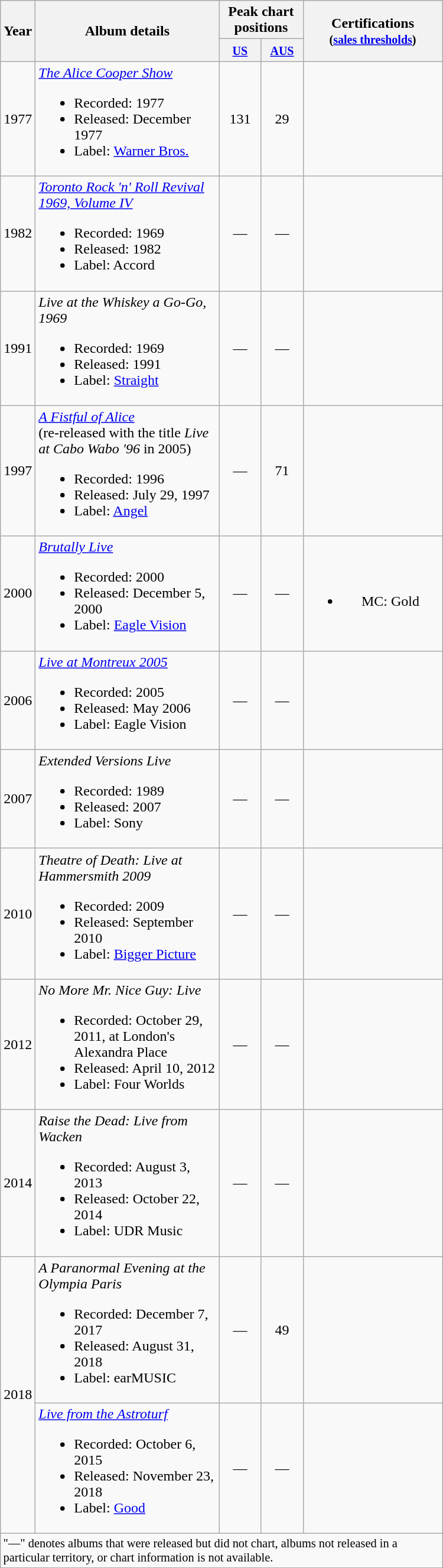<table class="wikitable">
<tr>
<th rowspan="2" style="width:30px;">Year</th>
<th rowspan="2" style="width:200px;">Album details</th>
<th colspan="2">Peak chart positions</th>
<th rowspan="2" style="width:150px;">Certifications<br><small>(<a href='#'>sales thresholds</a>)</small></th>
</tr>
<tr>
<th style="width:40px;"><small><a href='#'>US</a></small><br></th>
<th style="width:40px;"><small><a href='#'>AUS</a></small><br></th>
</tr>
<tr>
<td>1977</td>
<td><em><a href='#'>The Alice Cooper Show</a></em><br><ul><li>Recorded: 1977</li><li>Released: December 1977</li><li>Label: <a href='#'>Warner Bros.</a></li></ul></td>
<td style="text-align:center;">131</td>
<td style="text-align:center;">29</td>
<td style="text-align:center;"></td>
</tr>
<tr>
<td>1982</td>
<td><em><a href='#'>Toronto Rock 'n' Roll Revival 1969, Volume IV</a></em><br><ul><li>Recorded: 1969</li><li>Released: 1982</li><li>Label: Accord</li></ul></td>
<td style="text-align:center;">—</td>
<td style="text-align:center;">—</td>
<td style="text-align:center;"></td>
</tr>
<tr>
<td>1991</td>
<td><em>Live at the Whiskey a Go-Go, 1969</em><br><ul><li>Recorded: 1969</li><li>Released: 1991</li><li>Label: <a href='#'>Straight</a></li></ul></td>
<td style="text-align:center;">—</td>
<td style="text-align:center;">—</td>
<td style="text-align:center;"></td>
</tr>
<tr>
<td>1997</td>
<td><em><a href='#'>A Fistful of Alice</a></em><br>(re-released with the title <em>Live at Cabo Wabo '96</em> in 2005)<ul><li>Recorded: 1996</li><li>Released: July 29, 1997</li><li>Label: <a href='#'>Angel</a></li></ul></td>
<td style="text-align:center;">—</td>
<td style="text-align:center;">71</td>
<td style="text-align:center;"></td>
</tr>
<tr>
<td>2000</td>
<td><em><a href='#'>Brutally Live</a></em><br><ul><li>Recorded: 2000</li><li>Released: December 5, 2000</li><li>Label: <a href='#'>Eagle Vision</a></li></ul></td>
<td style="text-align:center;">—</td>
<td style="text-align:center;">—</td>
<td style="text-align:center;"><br><ul><li>MC: Gold</li></ul></td>
</tr>
<tr>
<td>2006</td>
<td><em><a href='#'>Live at Montreux 2005</a></em><br><ul><li>Recorded: 2005</li><li>Released: May 2006</li><li>Label: Eagle Vision</li></ul></td>
<td style="text-align:center;">—</td>
<td style="text-align:center;">—</td>
<td style="text-align:center;"></td>
</tr>
<tr>
<td>2007</td>
<td><em>Extended Versions Live</em><br><ul><li>Recorded: 1989</li><li>Released: 2007</li><li>Label: Sony</li></ul></td>
<td style="text-align:center;">—</td>
<td style="text-align:center;">—</td>
<td style="text-align:center;"></td>
</tr>
<tr>
<td>2010</td>
<td><em>Theatre of Death: Live at Hammersmith 2009</em><br><ul><li>Recorded: 2009</li><li>Released: September 2010</li><li>Label: <a href='#'>Bigger Picture</a></li></ul></td>
<td style="text-align:center;">—</td>
<td style="text-align:center;">—</td>
<td style="text-align:center;"></td>
</tr>
<tr>
<td>2012</td>
<td><em>No More Mr. Nice Guy: Live</em><br><ul><li>Recorded: October 29, 2011, at London's Alexandra Place</li><li>Released: April 10, 2012</li><li>Label: Four Worlds</li></ul></td>
<td style="text-align:center;">—</td>
<td style="text-align:center;">—</td>
<td style="text-align:center;"></td>
</tr>
<tr>
<td>2014</td>
<td><em>Raise the Dead: Live from Wacken</em><br><ul><li>Recorded: August 3, 2013</li><li>Released: October 22, 2014</li><li>Label: UDR Music</li></ul></td>
<td style="text-align:center;">—</td>
<td style="text-align:center;">—</td>
<td style="text-align:center;"></td>
</tr>
<tr>
<td rowspan="2">2018</td>
<td><em>A Paranormal Evening at the Olympia Paris</em><br><ul><li>Recorded: December 7, 2017</li><li>Released: August 31, 2018</li><li>Label: earMUSIC</li></ul></td>
<td style="text-align:center;">—</td>
<td style="text-align:center;">49<br></td>
<td style="text-align:center;"></td>
</tr>
<tr>
<td><em><a href='#'>Live from the Astroturf</a></em><br><ul><li>Recorded: October 6, 2015</li><li>Released: November 23, 2018</li><li>Label: <a href='#'>Good</a></li></ul></td>
<td style="text-align:center;">—</td>
<td style="text-align:center;">—</td>
<td style="text-align:center;"></td>
</tr>
<tr>
<td colspan="21" style="font-size: 85%">"—" denotes albums that were released but did not chart, albums not released in a particular territory, or chart information is not available.</td>
</tr>
</table>
